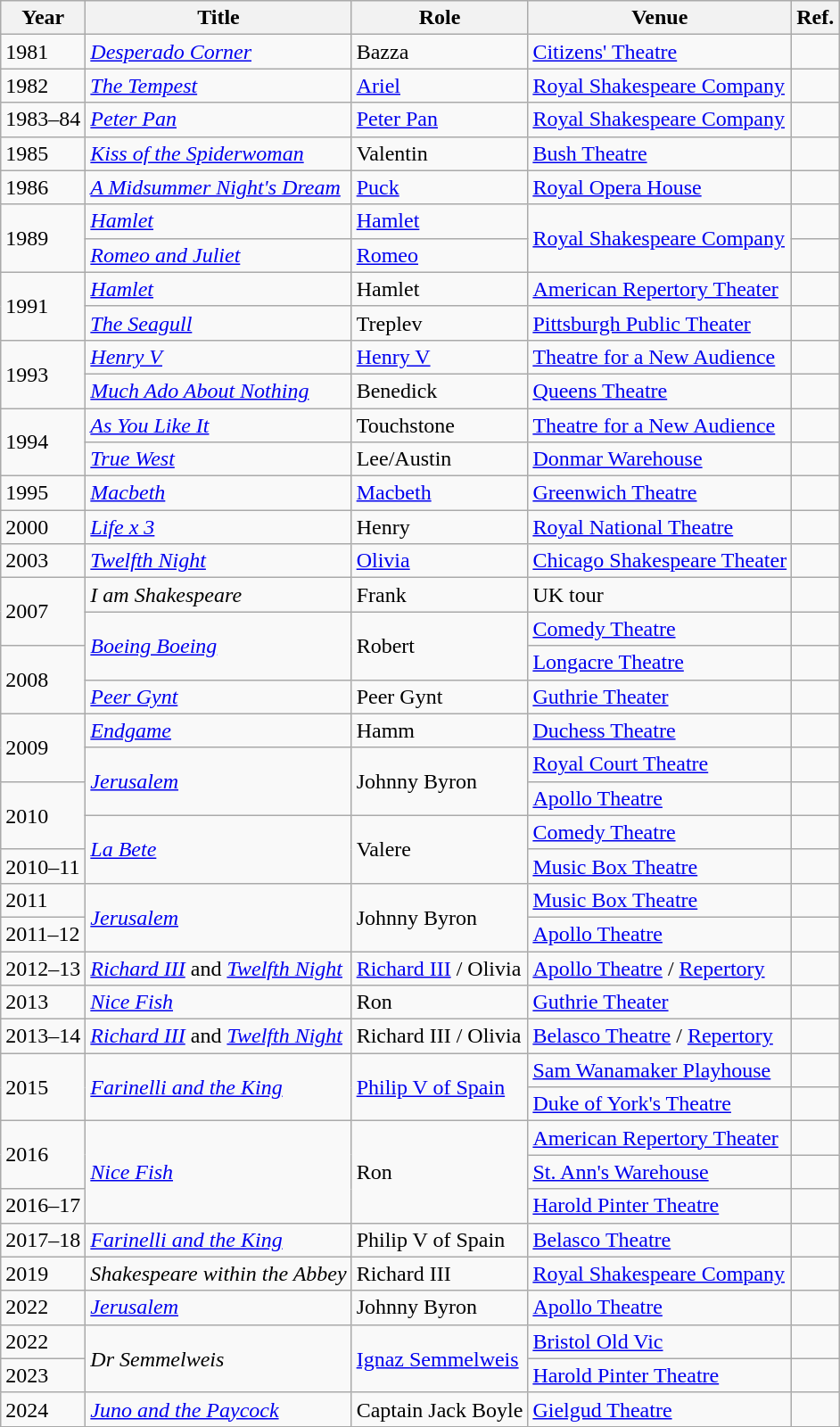<table class="wikitable sortable">
<tr>
<th>Year</th>
<th>Title</th>
<th>Role</th>
<th>Venue</th>
<th>Ref.</th>
</tr>
<tr>
<td>1981</td>
<td><em><a href='#'>Desperado Corner</a></em></td>
<td>Bazza</td>
<td><a href='#'>Citizens' Theatre</a></td>
<td></td>
</tr>
<tr>
<td>1982</td>
<td><em><a href='#'>The Tempest</a></em></td>
<td><a href='#'>Ariel</a></td>
<td><a href='#'>Royal Shakespeare Company</a></td>
<td></td>
</tr>
<tr>
<td>1983–84</td>
<td><em><a href='#'>Peter Pan</a></em></td>
<td><a href='#'>Peter Pan</a></td>
<td><a href='#'>Royal Shakespeare Company</a></td>
<td></td>
</tr>
<tr>
<td>1985</td>
<td><em><a href='#'>Kiss of the Spiderwoman</a></em></td>
<td>Valentin</td>
<td><a href='#'>Bush Theatre</a></td>
<td></td>
</tr>
<tr>
<td>1986</td>
<td><em><a href='#'>A Midsummer Night's Dream</a></em></td>
<td><a href='#'>Puck</a></td>
<td><a href='#'>Royal Opera House</a></td>
<td></td>
</tr>
<tr>
<td rowspan="2">1989</td>
<td><em><a href='#'>Hamlet</a></em></td>
<td><a href='#'>Hamlet</a></td>
<td rowspan="2"><a href='#'>Royal Shakespeare Company</a></td>
<td></td>
</tr>
<tr>
<td><em><a href='#'>Romeo and Juliet</a></em></td>
<td><a href='#'>Romeo</a></td>
<td></td>
</tr>
<tr>
<td rowspan="2">1991</td>
<td><em><a href='#'>Hamlet</a></em></td>
<td>Hamlet</td>
<td><a href='#'>American Repertory Theater</a></td>
<td></td>
</tr>
<tr>
<td><em><a href='#'>The Seagull</a></em></td>
<td>Treplev</td>
<td><a href='#'>Pittsburgh Public Theater</a></td>
<td></td>
</tr>
<tr>
<td rowspan="2">1993</td>
<td><em><a href='#'>Henry V</a></em></td>
<td><a href='#'>Henry V</a></td>
<td><a href='#'>Theatre for a New Audience</a></td>
<td></td>
</tr>
<tr>
<td><em><a href='#'>Much Ado About Nothing</a></em></td>
<td>Benedick</td>
<td><a href='#'>Queens Theatre</a></td>
<td></td>
</tr>
<tr>
<td rowspan="2">1994</td>
<td><em><a href='#'>As You Like It</a></em></td>
<td>Touchstone</td>
<td><a href='#'>Theatre for a New Audience</a></td>
<td></td>
</tr>
<tr>
<td><em><a href='#'>True West</a></em></td>
<td>Lee/Austin</td>
<td><a href='#'>Donmar Warehouse</a></td>
<td></td>
</tr>
<tr>
<td>1995</td>
<td><em><a href='#'>Macbeth</a></em></td>
<td><a href='#'>Macbeth</a></td>
<td><a href='#'>Greenwich Theatre</a></td>
<td></td>
</tr>
<tr>
<td>2000</td>
<td><em><a href='#'>Life x 3</a></em></td>
<td>Henry</td>
<td><a href='#'>Royal National Theatre</a></td>
<td></td>
</tr>
<tr>
<td>2003</td>
<td><em><a href='#'>Twelfth Night</a></em></td>
<td><a href='#'>Olivia</a></td>
<td><a href='#'>Chicago Shakespeare Theater</a></td>
<td></td>
</tr>
<tr>
<td rowspan="2">2007</td>
<td><em>I am Shakespeare</em></td>
<td>Frank</td>
<td>UK tour</td>
<td></td>
</tr>
<tr>
<td rowspan=2><em><a href='#'>Boeing Boeing</a></em></td>
<td rowspan=2>Robert</td>
<td><a href='#'>Comedy Theatre</a></td>
<td></td>
</tr>
<tr>
<td rowspan="2">2008</td>
<td><a href='#'>Longacre Theatre</a></td>
<td></td>
</tr>
<tr>
<td><em><a href='#'>Peer Gynt</a></em></td>
<td>Peer Gynt</td>
<td><a href='#'>Guthrie Theater</a></td>
<td></td>
</tr>
<tr>
<td rowspan="2">2009</td>
<td><em><a href='#'>Endgame</a></em></td>
<td>Hamm</td>
<td><a href='#'>Duchess Theatre</a></td>
<td></td>
</tr>
<tr>
<td rowspan=2><em><a href='#'>Jerusalem</a></em></td>
<td rowspan=2>Johnny Byron</td>
<td><a href='#'>Royal Court Theatre</a></td>
<td></td>
</tr>
<tr>
<td rowspan="2">2010</td>
<td><a href='#'>Apollo Theatre</a></td>
<td></td>
</tr>
<tr>
<td rowspan="2"><em><a href='#'>La Bete</a></em></td>
<td rowspan="2">Valere</td>
<td><a href='#'>Comedy Theatre</a></td>
<td></td>
</tr>
<tr>
<td>2010–11</td>
<td><a href='#'>Music Box Theatre</a></td>
<td></td>
</tr>
<tr>
<td>2011</td>
<td rowspan=2><em><a href='#'>Jerusalem</a></em></td>
<td rowspan=2>Johnny Byron</td>
<td><a href='#'>Music Box Theatre</a></td>
<td></td>
</tr>
<tr>
<td>2011–12</td>
<td><a href='#'>Apollo Theatre</a></td>
<td></td>
</tr>
<tr>
<td>2012–13</td>
<td><em><a href='#'>Richard III</a></em> and <em><a href='#'>Twelfth Night</a></em></td>
<td><a href='#'>Richard III</a> / Olivia</td>
<td><a href='#'>Apollo Theatre</a> / <a href='#'>Repertory</a></td>
<td></td>
</tr>
<tr>
<td>2013</td>
<td><em><a href='#'>Nice Fish</a></em></td>
<td>Ron</td>
<td><a href='#'>Guthrie Theater</a></td>
<td></td>
</tr>
<tr>
<td>2013–14</td>
<td><em><a href='#'>Richard III</a></em> and <em><a href='#'>Twelfth Night</a></em></td>
<td>Richard III / Olivia</td>
<td><a href='#'>Belasco Theatre</a> / <a href='#'>Repertory</a></td>
<td></td>
</tr>
<tr>
<td rowspan="2">2015</td>
<td rowspan="2"><em><a href='#'>Farinelli and the King</a></em></td>
<td rowspan="2"><a href='#'>Philip V of Spain</a></td>
<td><a href='#'>Sam Wanamaker Playhouse</a></td>
<td></td>
</tr>
<tr>
<td><a href='#'>Duke of York's Theatre</a></td>
<td></td>
</tr>
<tr>
<td rowspan=2>2016</td>
<td rowspan=3><em><a href='#'>Nice Fish</a></em></td>
<td rowspan=3>Ron</td>
<td><a href='#'>American Repertory Theater</a></td>
</tr>
<tr>
<td><a href='#'>St. Ann's Warehouse</a></td>
<td></td>
</tr>
<tr>
<td>2016–17</td>
<td><a href='#'>Harold Pinter Theatre</a></td>
<td></td>
</tr>
<tr>
<td>2017–18</td>
<td><em><a href='#'>Farinelli and the King</a></em></td>
<td>Philip V of Spain</td>
<td><a href='#'>Belasco Theatre</a></td>
<td></td>
</tr>
<tr>
<td>2019</td>
<td><em>Shakespeare within the Abbey</em></td>
<td>Richard III</td>
<td><a href='#'>Royal Shakespeare Company</a></td>
<td></td>
</tr>
<tr>
<td>2022</td>
<td><a href='#'><em>Jerusalem</em></a></td>
<td>Johnny Byron</td>
<td><a href='#'>Apollo Theatre</a></td>
<td></td>
</tr>
<tr>
<td>2022</td>
<td rowspan=2><em>Dr Semmelweis</em></td>
<td rowspan=2><a href='#'>Ignaz Semmelweis</a></td>
<td><a href='#'>Bristol Old Vic</a></td>
<td></td>
</tr>
<tr>
<td>2023</td>
<td><a href='#'>Harold Pinter Theatre</a></td>
<td></td>
</tr>
<tr>
<td>2024</td>
<td><em><a href='#'>Juno and the Paycock</a></em></td>
<td>Captain Jack Boyle</td>
<td><a href='#'>Gielgud Theatre</a></td>
<td></td>
</tr>
<tr>
</tr>
</table>
